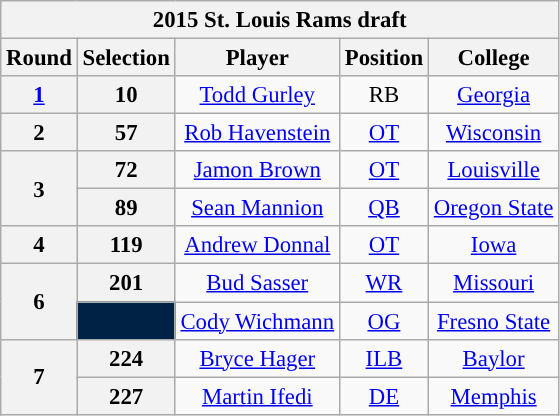<table class="wikitable" style="font-size: 95%; text-align: center;">
<tr>
<th colspan=5>2015 St. Louis Rams draft</th>
</tr>
<tr>
<th>Round</th>
<th>Selection</th>
<th>Player</th>
<th>Position</th>
<th>College</th>
</tr>
<tr>
<th><a href='#'>1</a></th>
<th>10</th>
<td><a href='#'>Todd Gurley</a></td>
<td>RB</td>
<td><a href='#'>Georgia</a></td>
</tr>
<tr>
<th>2</th>
<th>57</th>
<td><a href='#'>Rob Havenstein</a></td>
<td><a href='#'>OT</a></td>
<td><a href='#'>Wisconsin</a></td>
</tr>
<tr>
<th rowspan=2>3</th>
<th>72</th>
<td><a href='#'>Jamon Brown</a></td>
<td><a href='#'>OT</a></td>
<td><a href='#'>Louisville</a></td>
</tr>
<tr>
<th>89</th>
<td><a href='#'>Sean Mannion</a></td>
<td><a href='#'>QB</a></td>
<td><a href='#'>Oregon State</a></td>
</tr>
<tr>
<th>4</th>
<th>119</th>
<td><a href='#'>Andrew Donnal</a></td>
<td><a href='#'>OT</a></td>
<td><a href='#'>Iowa</a></td>
</tr>
<tr>
<th rowspan=2>6</th>
<th>201</th>
<td><a href='#'>Bud Sasser</a></td>
<td><a href='#'>WR</a></td>
<td><a href='#'>Missouri</a></td>
</tr>
<tr>
<th style="background:#024;"></th>
<td><a href='#'>Cody Wichmann</a></td>
<td><a href='#'>OG</a></td>
<td><a href='#'>Fresno State</a></td>
</tr>
<tr>
<th rowspan=2>7</th>
<th>224</th>
<td><a href='#'>Bryce Hager</a></td>
<td><a href='#'>ILB</a></td>
<td><a href='#'>Baylor</a></td>
</tr>
<tr>
<th>227</th>
<td><a href='#'>Martin Ifedi</a></td>
<td><a href='#'>DE</a></td>
<td><a href='#'>Memphis</a></td>
</tr>
</table>
